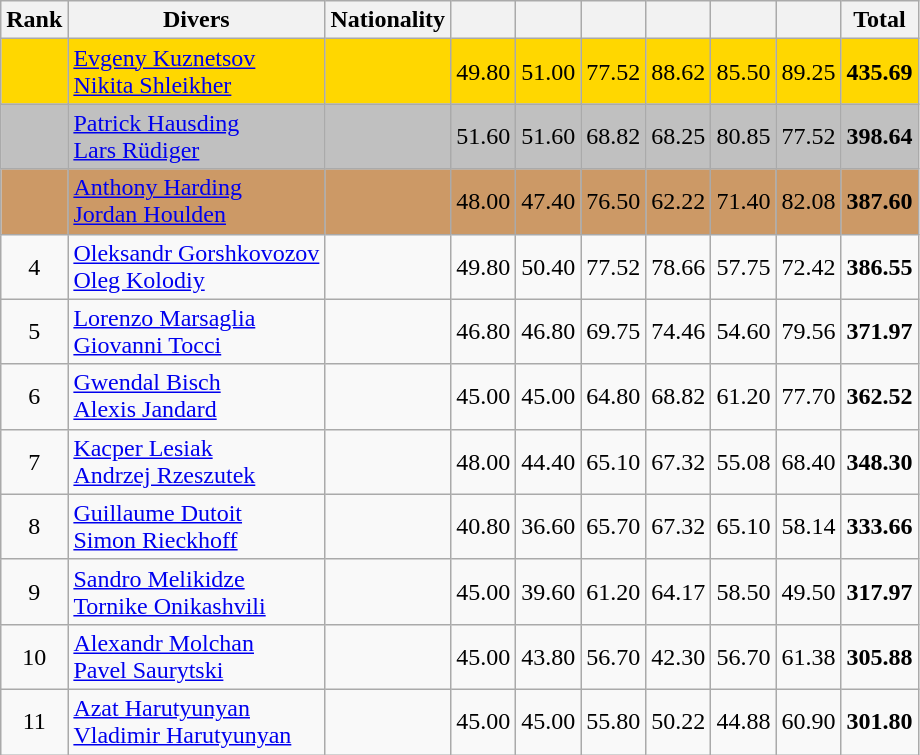<table class="wikitable" style="text-align:center">
<tr>
<th>Rank</th>
<th>Divers</th>
<th>Nationality</th>
<th></th>
<th></th>
<th></th>
<th></th>
<th></th>
<th></th>
<th>Total</th>
</tr>
<tr bgcolor=gold>
<td></td>
<td align=left><a href='#'>Evgeny Kuznetsov</a><br><a href='#'>Nikita Shleikher</a></td>
<td align=left></td>
<td>49.80</td>
<td>51.00</td>
<td>77.52</td>
<td>88.62</td>
<td>85.50</td>
<td>89.25</td>
<td><strong>435.69</strong></td>
</tr>
<tr bgcolor=silver>
<td></td>
<td align=left><a href='#'>Patrick Hausding</a><br><a href='#'>Lars Rüdiger</a></td>
<td align=left></td>
<td>51.60</td>
<td>51.60</td>
<td>68.82</td>
<td>68.25</td>
<td>80.85</td>
<td>77.52</td>
<td><strong>398.64</strong></td>
</tr>
<tr bgcolor=CC9966>
<td></td>
<td align=left><a href='#'>Anthony Harding</a><br><a href='#'>Jordan Houlden</a></td>
<td align=left></td>
<td>48.00</td>
<td>47.40</td>
<td>76.50</td>
<td>62.22</td>
<td>71.40</td>
<td>82.08</td>
<td><strong>387.60</strong></td>
</tr>
<tr>
<td>4</td>
<td align=left><a href='#'>Oleksandr Gorshkovozov</a><br><a href='#'>Oleg Kolodiy</a></td>
<td align=left></td>
<td>49.80</td>
<td>50.40</td>
<td>77.52</td>
<td>78.66</td>
<td>57.75</td>
<td>72.42</td>
<td><strong>386.55</strong></td>
</tr>
<tr>
<td>5</td>
<td align=left><a href='#'>Lorenzo Marsaglia</a><br><a href='#'>Giovanni Tocci</a></td>
<td align=left></td>
<td>46.80</td>
<td>46.80</td>
<td>69.75</td>
<td>74.46</td>
<td>54.60</td>
<td>79.56</td>
<td><strong>371.97</strong></td>
</tr>
<tr>
<td>6</td>
<td align=left><a href='#'>Gwendal Bisch</a><br><a href='#'>Alexis Jandard</a></td>
<td align=left></td>
<td>45.00</td>
<td>45.00</td>
<td>64.80</td>
<td>68.82</td>
<td>61.20</td>
<td>77.70</td>
<td><strong>362.52</strong></td>
</tr>
<tr>
<td>7</td>
<td align=left><a href='#'>Kacper Lesiak</a><br><a href='#'>Andrzej Rzeszutek</a></td>
<td align=left></td>
<td>48.00</td>
<td>44.40</td>
<td>65.10</td>
<td>67.32</td>
<td>55.08</td>
<td>68.40</td>
<td><strong>348.30</strong></td>
</tr>
<tr>
<td>8</td>
<td align=left><a href='#'>Guillaume Dutoit</a><br><a href='#'>Simon Rieckhoff</a></td>
<td align=left></td>
<td>40.80</td>
<td>36.60</td>
<td>65.70</td>
<td>67.32</td>
<td>65.10</td>
<td>58.14</td>
<td><strong>333.66</strong></td>
</tr>
<tr>
<td>9</td>
<td align=left><a href='#'>Sandro Melikidze</a><br><a href='#'>Tornike Onikashvili</a></td>
<td align=left></td>
<td>45.00</td>
<td>39.60</td>
<td>61.20</td>
<td>64.17</td>
<td>58.50</td>
<td>49.50</td>
<td><strong>317.97</strong></td>
</tr>
<tr>
<td>10</td>
<td align=left><a href='#'>Alexandr Molchan</a><br><a href='#'>Pavel Saurytski</a></td>
<td align=left></td>
<td>45.00</td>
<td>43.80</td>
<td>56.70</td>
<td>42.30</td>
<td>56.70</td>
<td>61.38</td>
<td><strong>305.88</strong></td>
</tr>
<tr>
<td>11</td>
<td align=left><a href='#'>Azat Harutyunyan</a><br><a href='#'>Vladimir Harutyunyan</a></td>
<td align=left></td>
<td>45.00</td>
<td>45.00</td>
<td>55.80</td>
<td>50.22</td>
<td>44.88</td>
<td>60.90</td>
<td><strong>301.80</strong></td>
</tr>
</table>
